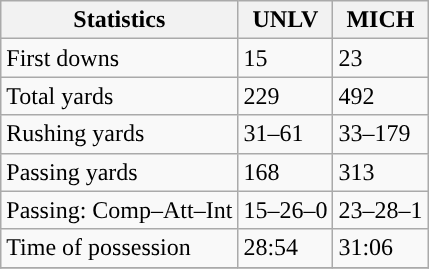<table class="wikitable" style="float: left;">
<tr>
<th>Statistics</th>
<th>UNLV</th>
<th>MICH</th>
</tr>
<tr>
<td>First downs</td>
<td>15</td>
<td>23</td>
</tr>
<tr>
<td>Total yards</td>
<td>229</td>
<td>492</td>
</tr>
<tr>
<td>Rushing yards</td>
<td>31–61</td>
<td>33–179</td>
</tr>
<tr>
<td>Passing yards</td>
<td>168</td>
<td>313</td>
</tr>
<tr>
<td>Passing: Comp–Att–Int</td>
<td>15–26–0</td>
<td>23–28–1</td>
</tr>
<tr>
<td>Time of possession</td>
<td>28:54</td>
<td>31:06</td>
</tr>
<tr>
</tr>
</table>
